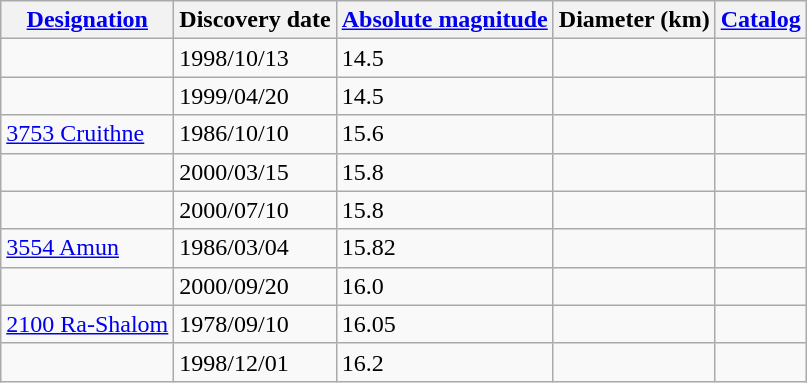<table class="wikitable sortable">
<tr>
<th><a href='#'>Designation</a></th>
<th>Discovery date</th>
<th><a href='#'>Absolute magnitude</a></th>
<th>Diameter (km)</th>
<th class="unsortable"><a href='#'>Catalog</a></th>
</tr>
<tr>
<td></td>
<td>1998/10/13</td>
<td>14.5</td>
<td></td>
<td></td>
</tr>
<tr>
<td></td>
<td>1999/04/20</td>
<td>14.5</td>
<td></td>
<td></td>
</tr>
<tr>
<td><a href='#'>3753 Cruithne</a></td>
<td>1986/10/10</td>
<td>15.6</td>
<td></td>
<td></td>
</tr>
<tr>
<td></td>
<td>2000/03/15</td>
<td>15.8</td>
<td></td>
<td></td>
</tr>
<tr>
<td></td>
<td>2000/07/10</td>
<td>15.8</td>
<td></td>
<td></td>
</tr>
<tr>
<td><a href='#'>3554 Amun</a></td>
<td>1986/03/04</td>
<td>15.82</td>
<td></td>
<td></td>
</tr>
<tr>
<td></td>
<td>2000/09/20</td>
<td>16.0</td>
<td></td>
<td></td>
</tr>
<tr>
<td><a href='#'>2100 Ra-Shalom</a></td>
<td>1978/09/10</td>
<td>16.05</td>
<td></td>
<td></td>
</tr>
<tr>
<td></td>
<td>1998/12/01</td>
<td>16.2</td>
<td></td>
<td></td>
</tr>
</table>
